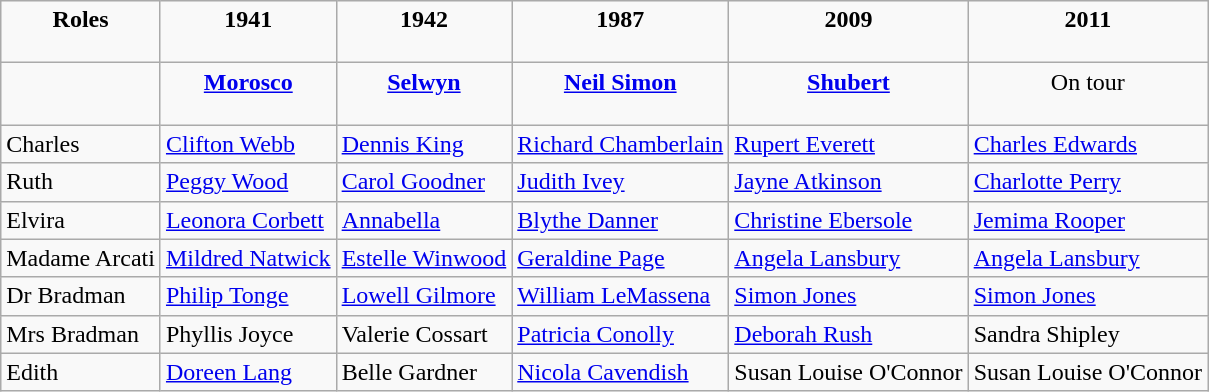<table class="wikitable sortable plainrowheaders" style="text-align: left; margin-right: 0;">
<tr style="text-align:center;">
<td><strong>Roles</strong></p></td>
<td><strong>1941</strong></p></td>
<td><strong>1942</strong></p></td>
<td><strong>1987</strong></p></td>
<td><strong>2009</strong></p></td>
<td><strong>2011</strong></p></td>
</tr>
<tr style="text-align:center;">
<td></td>
<td><strong><a href='#'>Morosco</a></strong></p></td>
<td><strong><a href='#'>Selwyn</a></strong></p></td>
<td><strong><a href='#'>Neil Simon</a></strong></p></td>
<td><strong><a href='#'>Shubert</a></strong></p></td>
<td>On tour</p></td>
</tr>
<tr>
<td>Charles</td>
<td><a href='#'>Clifton Webb</a></td>
<td><a href='#'>Dennis King</a></td>
<td><a href='#'>Richard Chamberlain</a></td>
<td><a href='#'>Rupert Everett</a></td>
<td><a href='#'>Charles Edwards</a></td>
</tr>
<tr>
<td>Ruth</td>
<td><a href='#'>Peggy Wood</a></td>
<td><a href='#'>Carol Goodner</a></td>
<td><a href='#'>Judith Ivey</a></td>
<td><a href='#'>Jayne Atkinson</a></td>
<td><a href='#'>Charlotte Perry</a></td>
</tr>
<tr>
<td>Elvira</td>
<td><a href='#'>Leonora Corbett</a></td>
<td><a href='#'>Annabella</a></td>
<td><a href='#'>Blythe Danner</a></td>
<td><a href='#'>Christine Ebersole</a></td>
<td><a href='#'>Jemima Rooper</a></td>
</tr>
<tr>
<td>Madame Arcati</td>
<td><a href='#'>Mildred Natwick</a></td>
<td><a href='#'>Estelle Winwood</a></td>
<td><a href='#'>Geraldine Page</a></td>
<td><a href='#'>Angela Lansbury</a></td>
<td><a href='#'>Angela Lansbury</a></td>
</tr>
<tr>
<td>Dr Bradman</td>
<td><a href='#'>Philip Tonge</a></td>
<td><a href='#'>Lowell Gilmore</a></td>
<td><a href='#'>William LeMassena</a></td>
<td><a href='#'>Simon Jones</a></td>
<td><a href='#'>Simon Jones</a></td>
</tr>
<tr>
<td>Mrs Bradman</td>
<td>Phyllis Joyce</td>
<td>Valerie Cossart</td>
<td><a href='#'>Patricia Conolly</a></td>
<td><a href='#'>Deborah Rush</a></td>
<td>Sandra Shipley</td>
</tr>
<tr>
<td>Edith</td>
<td><a href='#'>Doreen Lang</a></td>
<td>Belle Gardner</td>
<td><a href='#'>Nicola Cavendish</a></td>
<td>Susan Louise O'Connor</td>
<td>Susan Louise O'Connor</td>
</tr>
</table>
